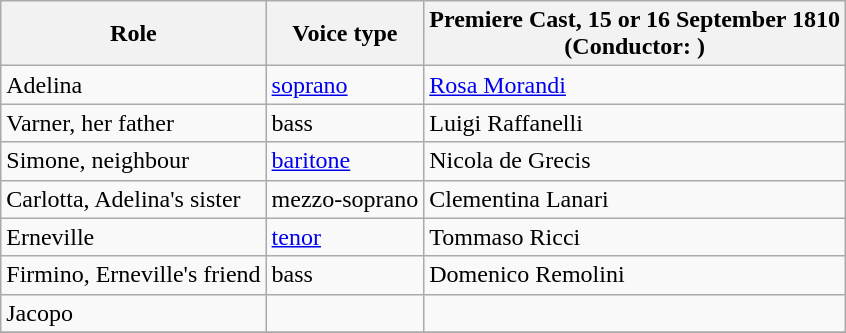<table class="wikitable">
<tr>
<th>Role</th>
<th>Voice type</th>
<th>Premiere Cast, 15 or 16 September 1810<br>(Conductor: )</th>
</tr>
<tr>
<td>Adelina</td>
<td><a href='#'>soprano</a></td>
<td><a href='#'>Rosa Morandi</a></td>
</tr>
<tr>
<td>Varner, her father</td>
<td>bass</td>
<td>Luigi Raffanelli</td>
</tr>
<tr>
<td>Simone, neighbour</td>
<td><a href='#'>baritone</a></td>
<td>Nicola de Grecis</td>
</tr>
<tr>
<td>Carlotta, Adelina's sister</td>
<td>mezzo-soprano</td>
<td>Clementina Lanari</td>
</tr>
<tr>
<td>Erneville</td>
<td><a href='#'>tenor</a></td>
<td>Tommaso Ricci</td>
</tr>
<tr>
<td>Firmino, Erneville's friend</td>
<td>bass</td>
<td>Domenico Remolini</td>
</tr>
<tr>
<td>Jacopo</td>
<td></td>
<td></td>
</tr>
<tr>
</tr>
</table>
